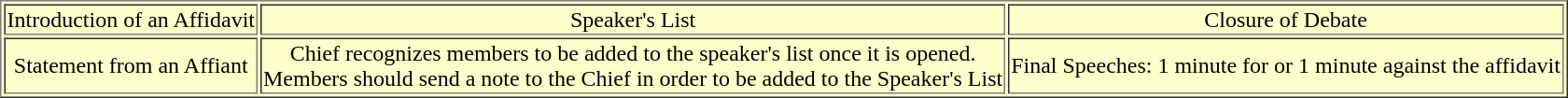<table style="background-color:#ffffcc;" border="1">
<tr>
<td align="middle">Introduction of an Affidavit</td>
<td align="middle">Speaker's List</td>
<td align="middle">Closure of Debate</td>
</tr>
<tr>
<td align="middle">Statement from an Affiant</td>
<td align="middle">Chief recognizes members to be added to the speaker's list once it is opened.<br>Members should send a note to the Chief in order to be added to the Speaker's List</td>
<td align="middle">Final Speeches: 1 minute for or 1 minute against the affidavit</td>
</tr>
</table>
